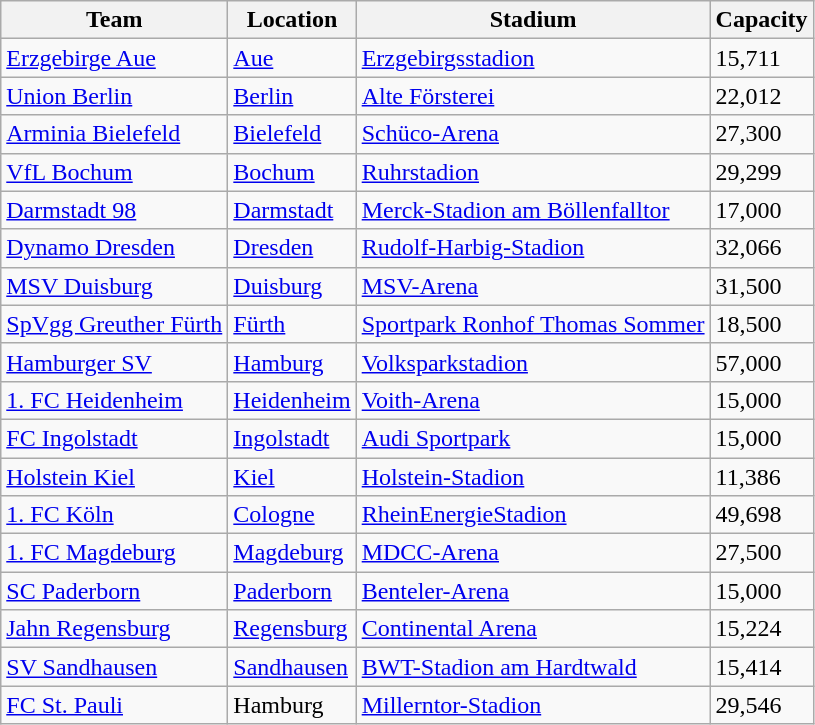<table class="wikitable sortable" style="text-align:left;">
<tr>
<th>Team</th>
<th>Location</th>
<th>Stadium</th>
<th>Capacity</th>
</tr>
<tr>
<td data-sort-value="Aue"><a href='#'>Erzgebirge Aue</a></td>
<td><a href='#'>Aue</a></td>
<td><a href='#'>Erzgebirgsstadion</a></td>
<td>15,711</td>
</tr>
<tr>
<td data-sort-value="Berlin"><a href='#'>Union Berlin</a></td>
<td><a href='#'>Berlin</a></td>
<td><a href='#'>Alte Försterei</a></td>
<td>22,012</td>
</tr>
<tr>
<td data-sort-value="Bielefeld"><a href='#'>Arminia Bielefeld</a></td>
<td><a href='#'>Bielefeld</a></td>
<td><a href='#'>Schüco-Arena</a></td>
<td>27,300</td>
</tr>
<tr>
<td data-sort-value="Bochum"><a href='#'>VfL Bochum</a></td>
<td><a href='#'>Bochum</a></td>
<td><a href='#'>Ruhrstadion</a></td>
<td>29,299</td>
</tr>
<tr>
<td data-sort-value="Darmstadt"><a href='#'>Darmstadt 98</a></td>
<td><a href='#'>Darmstadt</a></td>
<td><a href='#'>Merck-Stadion am Böllenfalltor</a></td>
<td>17,000</td>
</tr>
<tr>
<td data-sort-value="Dresden"><a href='#'>Dynamo Dresden</a></td>
<td><a href='#'>Dresden</a></td>
<td><a href='#'>Rudolf-Harbig-Stadion</a></td>
<td>32,066</td>
</tr>
<tr>
<td data-sort-value="Duisburg"><a href='#'>MSV Duisburg</a></td>
<td><a href='#'>Duisburg</a></td>
<td><a href='#'>MSV-Arena</a></td>
<td>31,500</td>
</tr>
<tr>
<td data-sort-value="Furth"><a href='#'>SpVgg Greuther Fürth</a></td>
<td><a href='#'>Fürth</a></td>
<td><a href='#'>Sportpark Ronhof Thomas Sommer</a></td>
<td>18,500</td>
</tr>
<tr>
<td data-sort-value="Hamburg"><a href='#'>Hamburger SV</a></td>
<td><a href='#'>Hamburg</a></td>
<td><a href='#'>Volksparkstadion</a></td>
<td>57,000</td>
</tr>
<tr>
<td data-sort-value="Heidenheim"><a href='#'>1. FC Heidenheim</a></td>
<td><a href='#'>Heidenheim</a></td>
<td><a href='#'>Voith-Arena</a></td>
<td>15,000</td>
</tr>
<tr>
<td data-sort-value="Ingolstadt"><a href='#'>FC Ingolstadt</a></td>
<td><a href='#'>Ingolstadt</a></td>
<td><a href='#'>Audi Sportpark</a></td>
<td>15,000</td>
</tr>
<tr>
<td data-sort-value="Kiel"><a href='#'>Holstein Kiel</a></td>
<td><a href='#'>Kiel</a></td>
<td><a href='#'>Holstein-Stadion</a></td>
<td>11,386</td>
</tr>
<tr>
<td data-sort-value="Koln"><a href='#'>1. FC Köln</a></td>
<td><a href='#'>Cologne</a></td>
<td><a href='#'>RheinEnergieStadion</a></td>
<td>49,698</td>
</tr>
<tr>
<td data-sort-value="Magdeburg"><a href='#'>1. FC Magdeburg</a></td>
<td><a href='#'>Magdeburg</a></td>
<td><a href='#'>MDCC-Arena</a></td>
<td>27,500</td>
</tr>
<tr>
<td data-sort-value="Paderborn"><a href='#'>SC Paderborn</a></td>
<td><a href='#'>Paderborn</a></td>
<td><a href='#'>Benteler-Arena</a></td>
<td>15,000</td>
</tr>
<tr>
<td data-sort-value="Regensburg"><a href='#'>Jahn Regensburg</a></td>
<td><a href='#'>Regensburg</a></td>
<td><a href='#'>Continental Arena</a></td>
<td>15,224</td>
</tr>
<tr>
<td data-sort-value="Sandhausen"><a href='#'>SV Sandhausen</a></td>
<td><a href='#'>Sandhausen</a></td>
<td><a href='#'>BWT-Stadion am Hardtwald</a></td>
<td>15,414</td>
</tr>
<tr>
<td data-sort-value="St Pauli"><a href='#'>FC St. Pauli</a></td>
<td>Hamburg</td>
<td><a href='#'>Millerntor-Stadion</a></td>
<td>29,546</td>
</tr>
</table>
